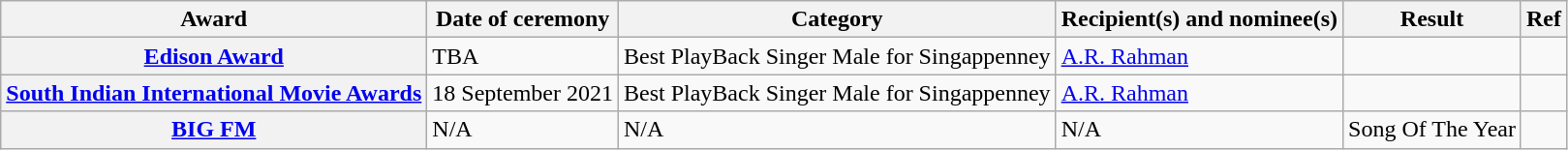<table class="wikitable sortable">
<tr>
<th>Award</th>
<th>Date of ceremony</th>
<th>Category</th>
<th>Recipient(s) and nominee(s)</th>
<th>Result</th>
<th>Ref</th>
</tr>
<tr>
<th><a href='#'>Edison Award</a></th>
<td>TBA</td>
<td>Best PlayBack Singer Male for Singappenney</td>
<td><a href='#'>A.R. Rahman</a></td>
<td></td>
<td></td>
</tr>
<tr>
<th><a href='#'>South Indian International Movie Awards</a></th>
<td>18 September 2021</td>
<td>Best PlayBack Singer Male for Singappenney</td>
<td><a href='#'>A.R. Rahman</a></td>
<td></td>
<td></td>
</tr>
<tr>
<th><a href='#'>BIG FM</a></th>
<td>N/A</td>
<td>N/A</td>
<td>N/A</td>
<td>Song Of The Year</td>
<td></td>
</tr>
</table>
